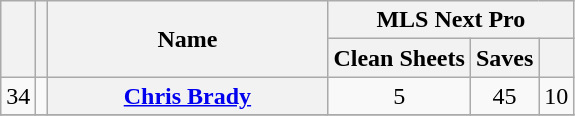<table class="wikitable sortable" style="text-align:center">
<tr>
<th rowspan="2"></th>
<th rowspan="2"></th>
<th rowspan="2" style="width:180px;">Name</th>
<th colspan="3" style="width:87px;">MLS Next Pro</th>
</tr>
<tr>
<th>Clean Sheets</th>
<th>Saves</th>
<th></th>
</tr>
<tr>
<td>34</td>
<td></td>
<th><a href='#'>Chris Brady</a><br></th>
<td>5</td>
<td>45</td>
<td>10</td>
</tr>
<tr>
</tr>
</table>
